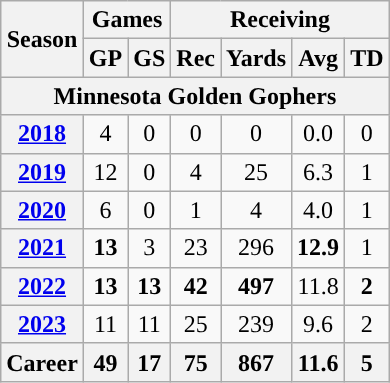<table class="wikitable" style="text-align:center;">
<tr>
<th rowspan="2">Season</th>
<th colspan="2">Games</th>
<th colspan="4">Receiving</th>
</tr>
<tr>
<th>GP</th>
<th>GS</th>
<th>Rec</th>
<th>Yards</th>
<th>Avg</th>
<th>TD</th>
</tr>
<tr>
<th colspan="7">Minnesota Golden Gophers</th>
</tr>
<tr>
<th><a href='#'>2018</a></th>
<td>4</td>
<td>0</td>
<td>0</td>
<td>0</td>
<td>0.0</td>
<td>0</td>
</tr>
<tr>
<th><a href='#'>2019</a></th>
<td>12</td>
<td>0</td>
<td>4</td>
<td>25</td>
<td>6.3</td>
<td>1</td>
</tr>
<tr>
<th><a href='#'>2020</a></th>
<td>6</td>
<td>0</td>
<td>1</td>
<td>4</td>
<td>4.0</td>
<td>1</td>
</tr>
<tr>
<th><a href='#'>2021</a></th>
<td><strong>13</strong></td>
<td>3</td>
<td>23</td>
<td>296</td>
<td><strong>12.9</strong></td>
<td>1</td>
</tr>
<tr>
<th><a href='#'>2022</a></th>
<td><strong>13</strong></td>
<td><strong>13</strong></td>
<td><strong>42</strong></td>
<td><strong>497</strong></td>
<td>11.8</td>
<td><strong>2</strong></td>
</tr>
<tr>
<th><a href='#'>2023</a></th>
<td>11</td>
<td>11</td>
<td>25</td>
<td>239</td>
<td>9.6</td>
<td>2</td>
</tr>
<tr>
<th>Career</th>
<th>49</th>
<th>17</th>
<th>75</th>
<th>867</th>
<th>11.6</th>
<th>5</th>
</tr>
</table>
